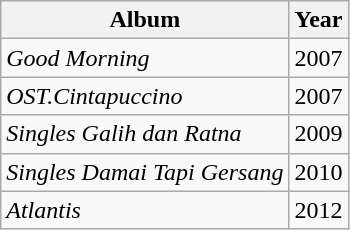<table class="wikitable">
<tr>
<th>Album</th>
<th>Year</th>
</tr>
<tr>
<td><em>Good Morning</em></td>
<td>2007</td>
</tr>
<tr>
<td><em>OST.Cintapuccino</em></td>
<td>2007</td>
</tr>
<tr>
<td><em>Singles Galih dan Ratna</em></td>
<td>2009</td>
</tr>
<tr>
<td><em>Singles Damai Tapi Gersang</em></td>
<td>2010</td>
</tr>
<tr>
<td><em>Atlantis</em></td>
<td>2012</td>
</tr>
</table>
